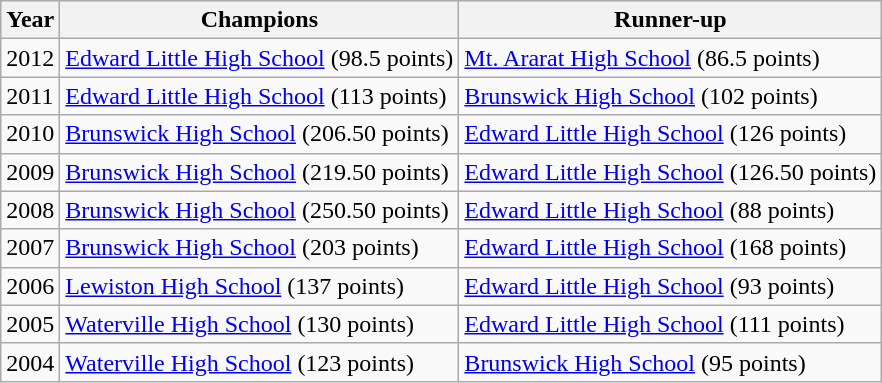<table class="wikitable" border="1">
<tr>
<th>Year</th>
<th>Champions</th>
<th>Runner-up</th>
</tr>
<tr>
<td>2012</td>
<td><a href='#'>Edward Little High School</a> (98.5 points)</td>
<td><a href='#'>Mt. Ararat High School</a> (86.5 points)</td>
</tr>
<tr>
<td>2011</td>
<td><a href='#'>Edward Little High School</a> (113 points)</td>
<td><a href='#'>Brunswick High School</a> (102 points)</td>
</tr>
<tr>
<td>2010</td>
<td><a href='#'>Brunswick High School</a> (206.50 points)</td>
<td><a href='#'>Edward Little High School</a> (126 points)</td>
</tr>
<tr>
<td>2009</td>
<td><a href='#'>Brunswick High School</a> (219.50 points)</td>
<td><a href='#'>Edward Little High School</a> (126.50 points)</td>
</tr>
<tr>
<td>2008</td>
<td><a href='#'>Brunswick High School</a> (250.50 points)</td>
<td><a href='#'>Edward Little High School</a> (88 points)</td>
</tr>
<tr>
<td>2007</td>
<td><a href='#'>Brunswick High School</a> (203 points)</td>
<td><a href='#'>Edward Little High School</a> (168 points)</td>
</tr>
<tr>
<td>2006</td>
<td><a href='#'>Lewiston High School</a> (137 points)</td>
<td><a href='#'>Edward Little High School</a> (93 points)</td>
</tr>
<tr>
<td>2005</td>
<td><a href='#'>Waterville High School</a> (130 points)</td>
<td><a href='#'>Edward Little High School</a> (111 points)</td>
</tr>
<tr>
<td>2004</td>
<td><a href='#'>Waterville High School</a> (123 points)</td>
<td><a href='#'>Brunswick High School</a> (95 points)</td>
</tr>
</table>
